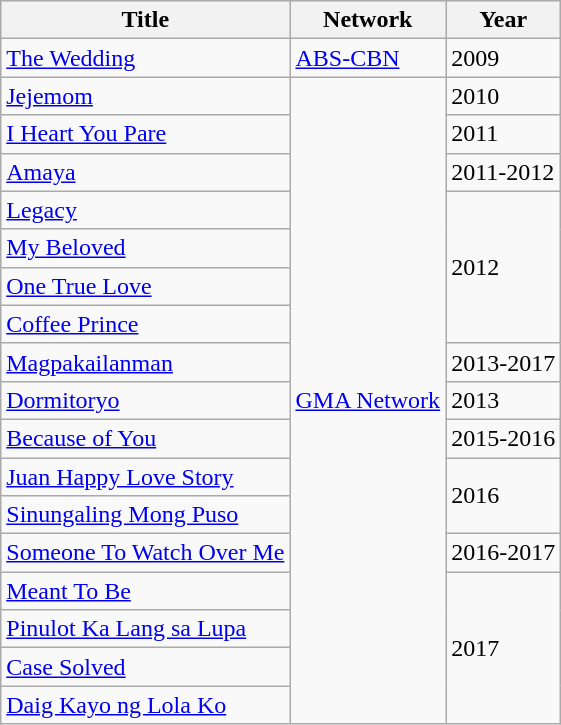<table class="wikitable">
<tr>
<th>Title</th>
<th>Network</th>
<th>Year</th>
</tr>
<tr>
<td><a href='#'>The Wedding</a></td>
<td><a href='#'>ABS-CBN</a></td>
<td>2009</td>
</tr>
<tr>
<td><a href='#'>Jejemom</a></td>
<td rowspan="17"><a href='#'>GMA Network</a></td>
<td>2010</td>
</tr>
<tr>
<td><a href='#'>I Heart You Pare</a></td>
<td>2011</td>
</tr>
<tr>
<td><a href='#'>Amaya</a></td>
<td>2011-2012</td>
</tr>
<tr>
<td><a href='#'>Legacy</a></td>
<td rowspan="4">2012</td>
</tr>
<tr>
<td><a href='#'>My Beloved</a></td>
</tr>
<tr>
<td><a href='#'>One True Love</a></td>
</tr>
<tr>
<td><a href='#'>Coffee Prince</a></td>
</tr>
<tr>
<td><a href='#'>Magpakailanman</a></td>
<td>2013-2017</td>
</tr>
<tr>
<td><a href='#'>Dormitoryo</a></td>
<td>2013</td>
</tr>
<tr>
<td><a href='#'>Because of You</a></td>
<td>2015-2016</td>
</tr>
<tr>
<td><a href='#'>Juan Happy Love Story</a></td>
<td rowspan="2">2016</td>
</tr>
<tr>
<td><a href='#'>Sinungaling Mong Puso</a></td>
</tr>
<tr>
<td><a href='#'>Someone To Watch Over Me</a></td>
<td>2016-2017</td>
</tr>
<tr>
<td><a href='#'>Meant To Be</a></td>
<td rowspan="4">2017</td>
</tr>
<tr>
<td><a href='#'>Pinulot Ka Lang sa Lupa</a></td>
</tr>
<tr>
<td><a href='#'>Case Solved</a></td>
</tr>
<tr>
<td><a href='#'>Daig Kayo ng Lola Ko</a></td>
</tr>
</table>
